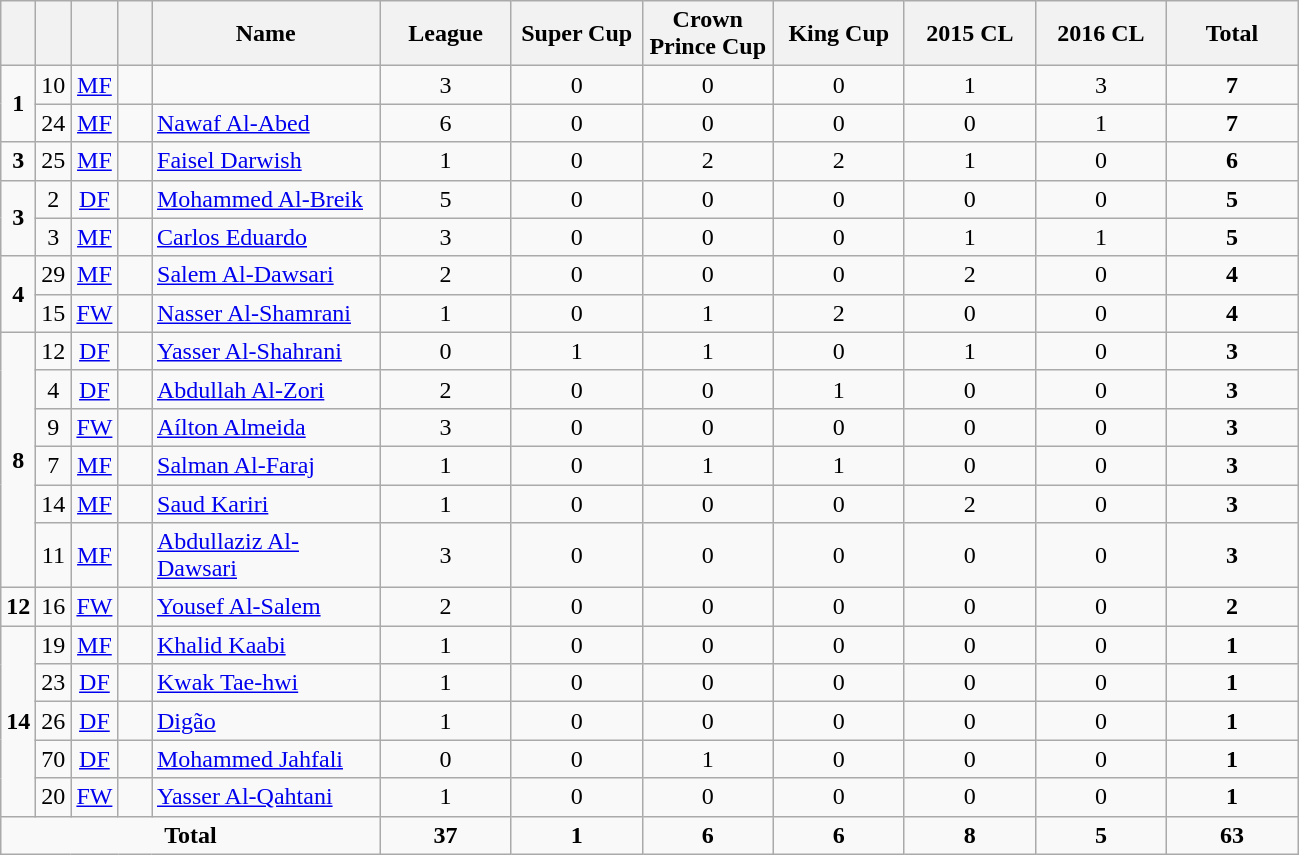<table class="wikitable" style="text-align:center">
<tr>
<th width=15></th>
<th width=15></th>
<th width=15></th>
<th width=15></th>
<th width=145>Name</th>
<th width=80><strong>League</strong></th>
<th width=80><strong>Super Cup</strong></th>
<th width=80><strong>Crown Prince Cup</strong></th>
<th width=80><strong>King Cup</strong></th>
<th width=80><strong>2015 CL</strong></th>
<th width=80><strong>2016 CL</strong></th>
<th width=80><strong>Total</strong></th>
</tr>
<tr>
<td rowspan=2><strong>1</strong></td>
<td>10</td>
<td><a href='#'>MF</a></td>
<td></td>
<td align=left></td>
<td>3</td>
<td>0</td>
<td>0</td>
<td>0</td>
<td>1</td>
<td>3</td>
<td><strong>7</strong></td>
</tr>
<tr>
<td>24</td>
<td><a href='#'>MF</a></td>
<td></td>
<td align=left><a href='#'>Nawaf Al-Abed</a></td>
<td>6</td>
<td>0</td>
<td>0</td>
<td>0</td>
<td>0</td>
<td>1</td>
<td><strong>7</strong></td>
</tr>
<tr>
<td><strong>3</strong></td>
<td>25</td>
<td><a href='#'>MF</a></td>
<td></td>
<td align=left><a href='#'>Faisel Darwish</a></td>
<td>1</td>
<td>0</td>
<td>2</td>
<td>2</td>
<td>1</td>
<td>0</td>
<td><strong>6</strong></td>
</tr>
<tr>
<td rowspan=2><strong>3</strong></td>
<td>2</td>
<td><a href='#'>DF</a></td>
<td></td>
<td align=left><a href='#'>Mohammed Al-Breik</a></td>
<td>5</td>
<td>0</td>
<td>0</td>
<td>0</td>
<td>0</td>
<td>0</td>
<td><strong>5</strong></td>
</tr>
<tr>
<td>3</td>
<td><a href='#'>MF</a></td>
<td></td>
<td align=left><a href='#'>Carlos Eduardo</a></td>
<td>3</td>
<td>0</td>
<td>0</td>
<td>0</td>
<td>1</td>
<td>1</td>
<td><strong>5</strong></td>
</tr>
<tr>
<td rowspan=2><strong>4</strong></td>
<td>29</td>
<td><a href='#'>MF</a></td>
<td></td>
<td align=left><a href='#'>Salem Al-Dawsari</a></td>
<td>2</td>
<td>0</td>
<td>0</td>
<td>0</td>
<td>2</td>
<td>0</td>
<td><strong>4</strong></td>
</tr>
<tr>
<td>15</td>
<td><a href='#'>FW</a></td>
<td></td>
<td align=left><a href='#'>Nasser Al-Shamrani</a></td>
<td>1</td>
<td>0</td>
<td>1</td>
<td>2</td>
<td>0</td>
<td>0</td>
<td><strong>4</strong></td>
</tr>
<tr>
<td rowspan=6><strong>8</strong></td>
<td>12</td>
<td><a href='#'>DF</a></td>
<td></td>
<td align=left><a href='#'>Yasser Al-Shahrani</a></td>
<td>0</td>
<td>1</td>
<td>1</td>
<td>0</td>
<td>1</td>
<td>0</td>
<td><strong>3</strong></td>
</tr>
<tr>
<td>4</td>
<td><a href='#'>DF</a></td>
<td></td>
<td align=left><a href='#'>Abdullah Al-Zori</a></td>
<td>2</td>
<td>0</td>
<td>0</td>
<td>1</td>
<td>0</td>
<td>0</td>
<td><strong>3</strong></td>
</tr>
<tr>
<td>9</td>
<td><a href='#'>FW</a></td>
<td></td>
<td align=left><a href='#'>Aílton Almeida</a></td>
<td>3</td>
<td>0</td>
<td>0</td>
<td>0</td>
<td>0</td>
<td>0</td>
<td><strong>3</strong></td>
</tr>
<tr>
<td>7</td>
<td><a href='#'>MF</a></td>
<td></td>
<td align=left><a href='#'>Salman Al-Faraj</a></td>
<td>1</td>
<td>0</td>
<td>1</td>
<td>1</td>
<td>0</td>
<td>0</td>
<td><strong>3</strong></td>
</tr>
<tr>
<td>14</td>
<td><a href='#'>MF</a></td>
<td></td>
<td align=left><a href='#'>Saud Kariri</a></td>
<td>1</td>
<td>0</td>
<td>0</td>
<td>0</td>
<td>2</td>
<td>0</td>
<td><strong>3</strong></td>
</tr>
<tr>
<td>11</td>
<td><a href='#'>MF</a></td>
<td></td>
<td align=left><a href='#'>Abdullaziz Al-Dawsari</a></td>
<td>3</td>
<td>0</td>
<td>0</td>
<td>0</td>
<td>0</td>
<td>0</td>
<td><strong>3</strong></td>
</tr>
<tr>
<td><strong>12</strong></td>
<td>16</td>
<td><a href='#'>FW</a></td>
<td></td>
<td align=left><a href='#'>Yousef Al-Salem</a></td>
<td>2</td>
<td>0</td>
<td>0</td>
<td>0</td>
<td>0</td>
<td>0</td>
<td><strong>2</strong></td>
</tr>
<tr>
<td rowspan=5><strong>14</strong></td>
<td>19</td>
<td><a href='#'>MF</a></td>
<td></td>
<td align=left><a href='#'>Khalid Kaabi</a></td>
<td>1</td>
<td>0</td>
<td>0</td>
<td>0</td>
<td>0</td>
<td>0</td>
<td><strong>1</strong></td>
</tr>
<tr>
<td>23</td>
<td><a href='#'>DF</a></td>
<td></td>
<td align=left><a href='#'>Kwak Tae-hwi</a></td>
<td>1</td>
<td>0</td>
<td>0</td>
<td>0</td>
<td>0</td>
<td>0</td>
<td><strong>1</strong></td>
</tr>
<tr>
<td>26</td>
<td><a href='#'>DF</a></td>
<td></td>
<td align=left><a href='#'>Digão</a></td>
<td>1</td>
<td>0</td>
<td>0</td>
<td>0</td>
<td>0</td>
<td>0</td>
<td><strong>1</strong></td>
</tr>
<tr>
<td>70</td>
<td><a href='#'>DF</a></td>
<td></td>
<td align=left><a href='#'>Mohammed Jahfali</a></td>
<td>0</td>
<td>0</td>
<td>1</td>
<td>0</td>
<td>0</td>
<td>0</td>
<td><strong>1</strong></td>
</tr>
<tr>
<td>20</td>
<td><a href='#'>FW</a></td>
<td></td>
<td align=left><a href='#'>Yasser Al-Qahtani</a></td>
<td>1</td>
<td>0</td>
<td>0</td>
<td>0</td>
<td>0</td>
<td>0</td>
<td><strong>1</strong></td>
</tr>
<tr>
<td colspan=5><strong>Total</strong></td>
<td><strong>37</strong></td>
<td><strong>1</strong></td>
<td><strong>6</strong></td>
<td><strong>6</strong></td>
<td><strong>8</strong></td>
<td><strong>5</strong></td>
<td><strong>63</strong></td>
</tr>
</table>
